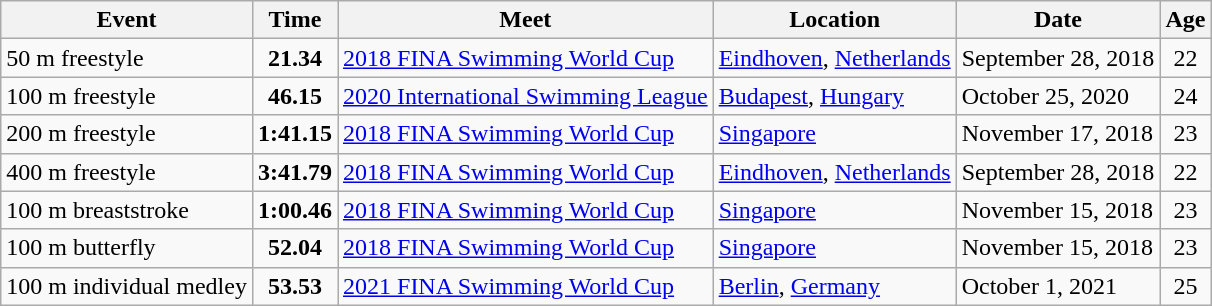<table class="wikitable">
<tr>
<th>Event</th>
<th>Time</th>
<th>Meet</th>
<th>Location</th>
<th>Date</th>
<th>Age</th>
</tr>
<tr>
<td>50 m freestyle</td>
<td align="center"><strong>21.34</strong></td>
<td><a href='#'>2018 FINA Swimming World Cup</a></td>
<td><a href='#'>Eindhoven</a>, <a href='#'>Netherlands</a></td>
<td>September 28, 2018</td>
<td align="center">22</td>
</tr>
<tr>
<td>100 m freestyle</td>
<td align="center"><strong>46.15</strong></td>
<td><a href='#'>2020 International Swimming League</a></td>
<td><a href='#'>Budapest</a>, <a href='#'>Hungary</a></td>
<td>October 25, 2020</td>
<td align="center">24</td>
</tr>
<tr>
<td>200 m freestyle</td>
<td align="center"><strong>1:41.15</strong></td>
<td><a href='#'>2018 FINA Swimming World Cup</a></td>
<td><a href='#'>Singapore</a></td>
<td>November 17, 2018</td>
<td align="center">23</td>
</tr>
<tr>
<td>400 m freestyle</td>
<td align="center"><strong>3:41.79</strong></td>
<td><a href='#'>2018 FINA Swimming World Cup</a></td>
<td><a href='#'>Eindhoven</a>, <a href='#'>Netherlands</a></td>
<td>September 28, 2018</td>
<td align="center">22</td>
</tr>
<tr>
<td>100 m breaststroke</td>
<td align="center"><strong>1:00.46</strong></td>
<td><a href='#'>2018 FINA Swimming World Cup</a></td>
<td><a href='#'>Singapore</a></td>
<td>November 15, 2018</td>
<td align="center">23</td>
</tr>
<tr>
<td>100 m butterfly</td>
<td align="center"><strong>52.04</strong></td>
<td><a href='#'>2018 FINA Swimming World Cup</a></td>
<td><a href='#'>Singapore</a></td>
<td>November 15, 2018</td>
<td align="center">23</td>
</tr>
<tr>
<td>100 m individual medley</td>
<td align="center"><strong>53.53</strong></td>
<td><a href='#'>2021 FINA Swimming World Cup</a></td>
<td><a href='#'>Berlin</a>, <a href='#'>Germany</a></td>
<td>October 1, 2021</td>
<td align="center">25</td>
</tr>
</table>
